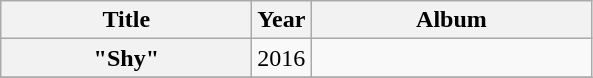<table class="wikitable plainrowheaders" style="text-align:center;">
<tr>
<th scope="col" style="width:160px;">Title</th>
<th scope="col">Year</th>
<th scope="col" style="width:180px;">Album</th>
</tr>
<tr>
<th scope="row">"Shy"<br></th>
<td>2016</td>
<td></td>
</tr>
<tr>
</tr>
</table>
